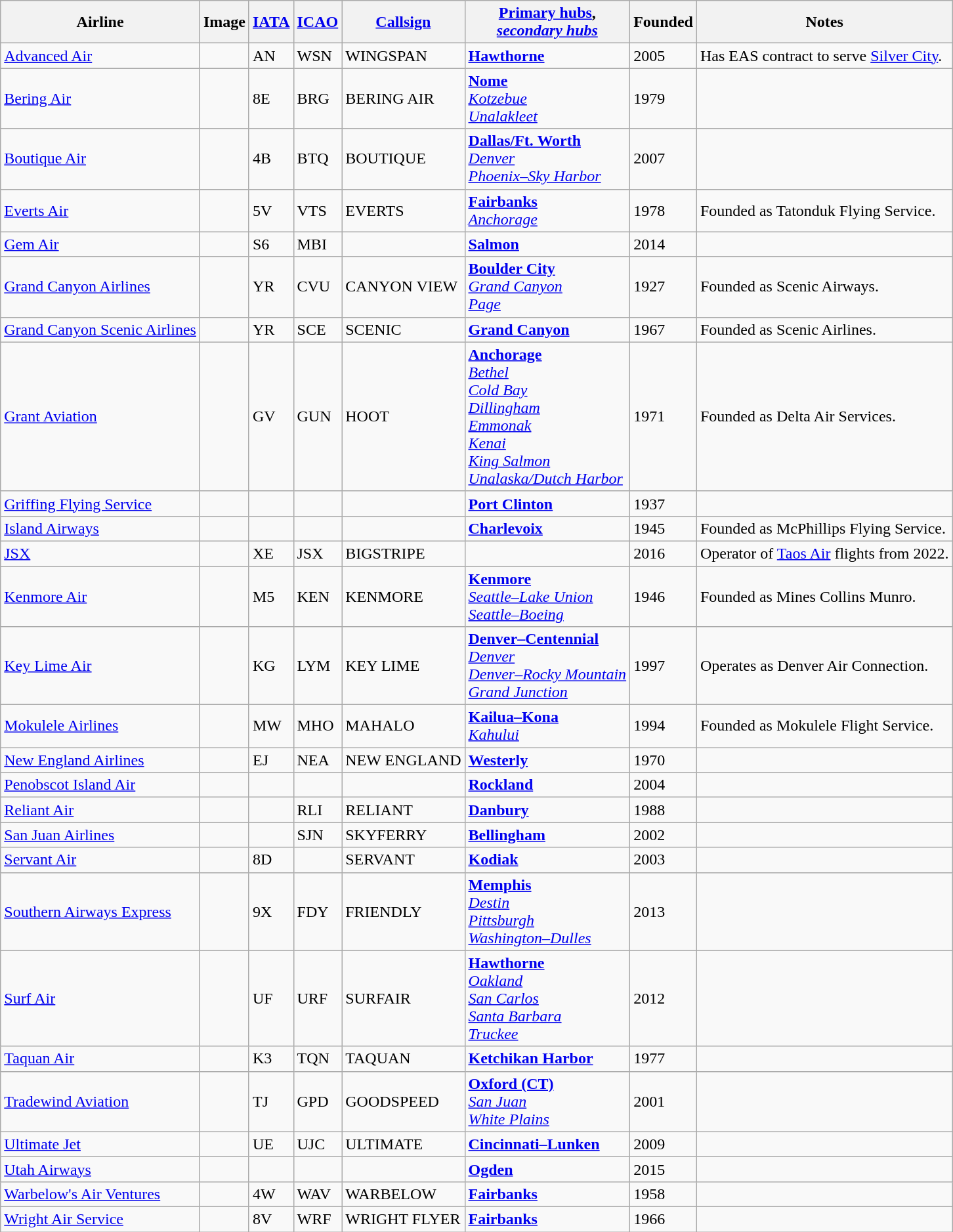<table class="wikitable sortable" style="border: 0; cellpadding: 2; cellspacing: 3;">
<tr style="vertical-align:middle;">
<th>Airline</th>
<th>Image</th>
<th><a href='#'>IATA</a></th>
<th><a href='#'>ICAO</a></th>
<th><a href='#'>Callsign</a></th>
<th><a href='#'>Primary hubs</a>, <br> <em><a href='#'>secondary hubs</a></em></th>
<th>Founded</th>
<th>Notes</th>
</tr>
<tr>
<td><a href='#'>Advanced Air</a></td>
<td></td>
<td>AN</td>
<td>WSN</td>
<td>WINGSPAN</td>
<td><strong><a href='#'>Hawthorne</a></strong></td>
<td>2005</td>
<td>Has EAS contract to serve <a href='#'>Silver City</a>.</td>
</tr>
<tr>
<td><a href='#'>Bering Air</a></td>
<td></td>
<td>8E</td>
<td>BRG</td>
<td>BERING AIR</td>
<td><strong><a href='#'>Nome</a></strong><br><em><a href='#'>Kotzebue</a></em><br><em><a href='#'>Unalakleet</a></em></td>
<td>1979</td>
<td></td>
</tr>
<tr>
<td><a href='#'>Boutique Air</a></td>
<td></td>
<td>4B</td>
<td>BTQ</td>
<td>BOUTIQUE</td>
<td><strong><a href='#'>Dallas/Ft. Worth</a></strong><br><em><a href='#'>Denver</a></em><br><em><a href='#'>Phoenix–Sky Harbor</a></em></td>
<td>2007</td>
<td></td>
</tr>
<tr>
<td><a href='#'>Everts Air</a></td>
<td></td>
<td>5V</td>
<td>VTS</td>
<td>EVERTS</td>
<td><strong><a href='#'>Fairbanks</a></strong><br><em><a href='#'>Anchorage</a></em></td>
<td>1978</td>
<td>Founded as Tatonduk Flying Service.</td>
</tr>
<tr>
<td><a href='#'>Gem Air</a></td>
<td></td>
<td>S6</td>
<td>MBI</td>
<td></td>
<td><strong><a href='#'>Salmon</a></strong></td>
<td>2014</td>
<td></td>
</tr>
<tr>
<td><a href='#'>Grand Canyon Airlines</a></td>
<td></td>
<td>YR</td>
<td>CVU</td>
<td>CANYON VIEW</td>
<td><strong><a href='#'>Boulder City</a></strong><br><em><a href='#'>Grand Canyon</a></em><br><em><a href='#'>Page</a></em></td>
<td>1927</td>
<td>Founded as Scenic Airways.</td>
</tr>
<tr>
<td><a href='#'>Grand Canyon Scenic Airlines</a></td>
<td></td>
<td>YR</td>
<td>SCE</td>
<td>SCENIC</td>
<td><strong><a href='#'>Grand Canyon</a></strong></td>
<td>1967</td>
<td>Founded as Scenic Airlines.</td>
</tr>
<tr>
<td><a href='#'>Grant Aviation</a></td>
<td></td>
<td>GV</td>
<td>GUN</td>
<td>HOOT</td>
<td><strong><a href='#'>Anchorage</a></strong><br><em><a href='#'>Bethel</a></em><br><em><a href='#'>Cold Bay</a></em><br><em><a href='#'>Dillingham</a></em><br><em><a href='#'>Emmonak</a></em><br><em><a href='#'>Kenai</a></em><br><em><a href='#'>King Salmon</a></em><br><em><a href='#'>Unalaska/Dutch Harbor</a></em></td>
<td>1971</td>
<td>Founded as Delta Air Services.</td>
</tr>
<tr>
<td><a href='#'>Griffing Flying Service</a></td>
<td></td>
<td></td>
<td></td>
<td></td>
<td><strong><a href='#'>Port Clinton</a></strong></td>
<td>1937</td>
<td></td>
</tr>
<tr>
<td><a href='#'>Island Airways</a></td>
<td></td>
<td></td>
<td></td>
<td></td>
<td><strong><a href='#'>Charlevoix</a></strong></td>
<td>1945</td>
<td>Founded as McPhillips Flying Service.</td>
</tr>
<tr>
<td><a href='#'>JSX</a></td>
<td></td>
<td>XE</td>
<td>JSX</td>
<td>BIGSTRIPE</td>
<td></td>
<td>2016</td>
<td>Operator of <a href='#'>Taos Air</a> flights from 2022.</td>
</tr>
<tr>
<td><a href='#'>Kenmore Air</a></td>
<td></td>
<td>M5</td>
<td>KEN</td>
<td>KENMORE</td>
<td><strong><a href='#'>Kenmore</a></strong><br><em><a href='#'>Seattle–Lake Union</a></em><br><em><a href='#'>Seattle–Boeing</a></em></td>
<td>1946</td>
<td>Founded as Mines Collins Munro.</td>
</tr>
<tr>
<td><a href='#'>Key Lime Air</a></td>
<td></td>
<td>KG</td>
<td>LYM</td>
<td>KEY LIME</td>
<td><strong><a href='#'>Denver–Centennial</a></strong><br><em><a href='#'>Denver</a></em><br><em><a href='#'>Denver–Rocky Mountain</a></em><br><em><a href='#'>Grand Junction</a></em></td>
<td>1997</td>
<td>Operates as Denver Air Connection.</td>
</tr>
<tr>
<td><a href='#'>Mokulele Airlines</a></td>
<td></td>
<td>MW</td>
<td>MHO</td>
<td>MAHALO</td>
<td><strong><a href='#'>Kailua–Kona</a></strong><br><em><a href='#'>Kahului</a></em></td>
<td>1994</td>
<td>Founded as Mokulele Flight Service.</td>
</tr>
<tr>
<td><a href='#'>New England Airlines</a></td>
<td></td>
<td>EJ</td>
<td>NEA</td>
<td>NEW ENGLAND</td>
<td><strong><a href='#'>Westerly</a></strong></td>
<td>1970</td>
<td></td>
</tr>
<tr>
<td><a href='#'>Penobscot Island Air</a></td>
<td></td>
<td></td>
<td></td>
<td></td>
<td><strong><a href='#'>Rockland</a></strong></td>
<td>2004</td>
<td></td>
</tr>
<tr>
<td><a href='#'>Reliant Air</a></td>
<td></td>
<td></td>
<td>RLI</td>
<td>RELIANT</td>
<td><strong><a href='#'>Danbury</a></strong></td>
<td>1988</td>
<td></td>
</tr>
<tr>
<td><a href='#'>San Juan Airlines</a></td>
<td></td>
<td></td>
<td>SJN</td>
<td>SKYFERRY</td>
<td><strong><a href='#'>Bellingham</a></strong></td>
<td>2002</td>
<td></td>
</tr>
<tr>
<td><a href='#'>Servant Air</a></td>
<td></td>
<td>8D</td>
<td></td>
<td>SERVANT</td>
<td><strong><a href='#'>Kodiak</a></strong></td>
<td>2003</td>
<td></td>
</tr>
<tr>
<td><a href='#'>Southern Airways Express</a></td>
<td></td>
<td>9X</td>
<td>FDY</td>
<td>FRIENDLY</td>
<td><strong><a href='#'>Memphis</a></strong><br><em><a href='#'>Destin</a></em><br><em><a href='#'>Pittsburgh</a></em><br><em><a href='#'>Washington–Dulles</a></em></td>
<td>2013</td>
<td></td>
</tr>
<tr>
<td><a href='#'>Surf Air</a></td>
<td></td>
<td>UF</td>
<td>URF</td>
<td>SURFAIR</td>
<td><strong><a href='#'>Hawthorne</a></strong><br><em><a href='#'>Oakland</a></em><br><em><a href='#'>San Carlos</a></em><br><em><a href='#'>Santa Barbara</a></em><br><em><a href='#'>Truckee</a></em></td>
<td>2012</td>
<td></td>
</tr>
<tr>
<td><a href='#'>Taquan Air</a></td>
<td></td>
<td>K3</td>
<td>TQN</td>
<td>TAQUAN</td>
<td><strong><a href='#'>Ketchikan Harbor</a></strong></td>
<td>1977</td>
<td></td>
</tr>
<tr>
<td><a href='#'>Tradewind Aviation</a></td>
<td></td>
<td>TJ</td>
<td>GPD</td>
<td>GOODSPEED</td>
<td><strong><a href='#'>Oxford (CT)</a></strong><br><em><a href='#'>San Juan</a></em> <br><em><a href='#'>White Plains</a></em></td>
<td>2001</td>
<td></td>
</tr>
<tr>
<td><a href='#'>Ultimate Jet</a></td>
<td></td>
<td>UE</td>
<td>UJC</td>
<td>ULTIMATE</td>
<td><strong><a href='#'>Cincinnati–Lunken</a></strong></td>
<td>2009</td>
<td></td>
</tr>
<tr>
<td><a href='#'>Utah Airways</a></td>
<td></td>
<td></td>
<td></td>
<td></td>
<td><strong><a href='#'>Ogden</a></strong></td>
<td>2015</td>
<td></td>
</tr>
<tr>
<td><a href='#'>Warbelow's Air Ventures</a></td>
<td></td>
<td>4W</td>
<td>WAV</td>
<td>WARBELOW</td>
<td><strong><a href='#'>Fairbanks</a></strong></td>
<td>1958</td>
<td></td>
</tr>
<tr>
<td><a href='#'>Wright Air Service</a></td>
<td></td>
<td>8V</td>
<td>WRF</td>
<td>WRIGHT FLYER</td>
<td><strong><a href='#'>Fairbanks</a></strong></td>
<td>1966</td>
<td></td>
</tr>
</table>
